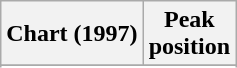<table class="wikitable sortable plainrowheaders" style="text-align:center">
<tr>
<th scope="col">Chart (1997)</th>
<th scope="col">Peak<br>position</th>
</tr>
<tr>
</tr>
<tr>
</tr>
<tr>
</tr>
<tr>
</tr>
</table>
